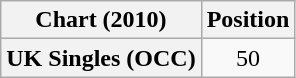<table class="wikitable plainrowheaders" style="text-align:center">
<tr>
<th>Chart (2010)</th>
<th>Position</th>
</tr>
<tr>
<th scope="row">UK Singles (OCC)</th>
<td>50</td>
</tr>
</table>
